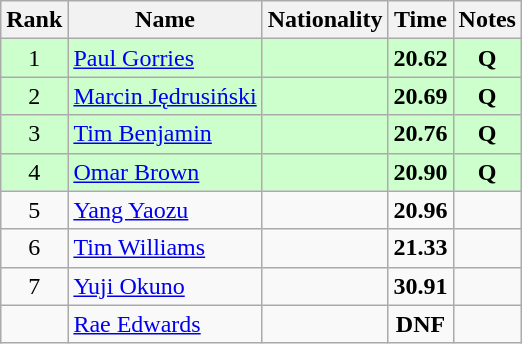<table class="wikitable sortable" style="text-align:center">
<tr>
<th>Rank</th>
<th>Name</th>
<th>Nationality</th>
<th>Time</th>
<th>Notes</th>
</tr>
<tr bgcolor=ccffcc>
<td>1</td>
<td align=left><a href='#'>Paul Gorries</a></td>
<td align=left></td>
<td><strong>20.62</strong></td>
<td><strong>Q</strong></td>
</tr>
<tr bgcolor=ccffcc>
<td>2</td>
<td align=left><a href='#'>Marcin Jędrusiński</a></td>
<td align=left></td>
<td><strong>20.69</strong></td>
<td><strong>Q</strong></td>
</tr>
<tr bgcolor=ccffcc>
<td>3</td>
<td align=left><a href='#'>Tim Benjamin</a></td>
<td align=left></td>
<td><strong>20.76</strong></td>
<td><strong>Q</strong></td>
</tr>
<tr bgcolor=ccffcc>
<td>4</td>
<td align=left><a href='#'>Omar Brown</a></td>
<td align=left></td>
<td><strong>20.90</strong></td>
<td><strong>Q</strong></td>
</tr>
<tr>
<td>5</td>
<td align=left><a href='#'>Yang Yaozu</a></td>
<td align=left></td>
<td><strong>20.96</strong></td>
<td></td>
</tr>
<tr>
<td>6</td>
<td align=left><a href='#'>Tim Williams</a></td>
<td align=left></td>
<td><strong>21.33</strong></td>
<td></td>
</tr>
<tr>
<td>7</td>
<td align=left><a href='#'>Yuji Okuno</a></td>
<td align=left></td>
<td><strong>30.91</strong></td>
<td></td>
</tr>
<tr>
<td></td>
<td align=left><a href='#'>Rae Edwards</a></td>
<td align=left></td>
<td><strong>DNF</strong></td>
<td></td>
</tr>
</table>
